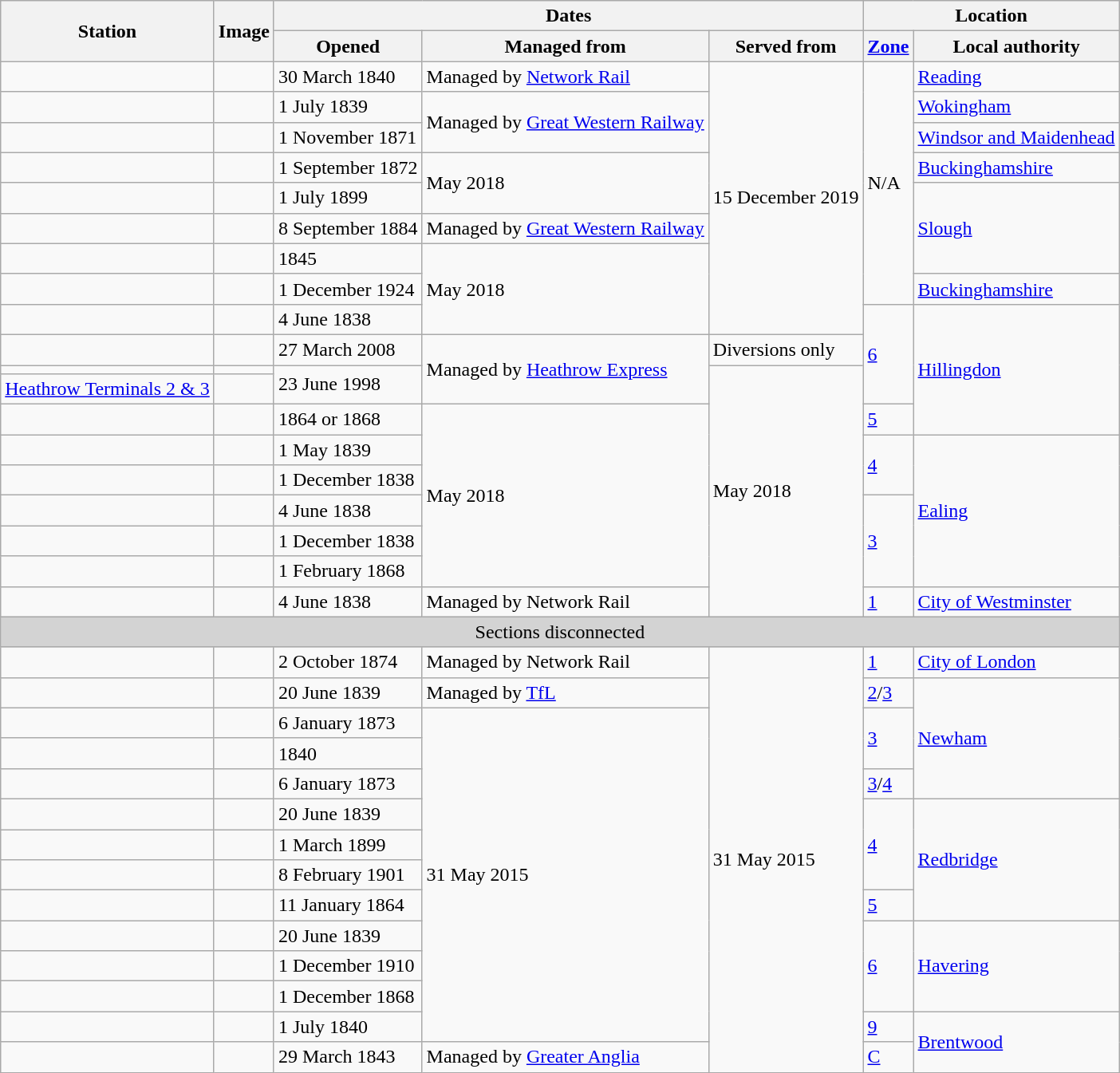<table class="wikitable sortable mw-collapsible">
<tr>
<th rowspan="2">Station</th>
<th class="unsortable" rowspan="2">Image</th>
<th colspan="3">Dates</th>
<th colspan="2">Location</th>
</tr>
<tr>
<th>Opened</th>
<th>Managed from</th>
<th>Served from</th>
<th><a href='#'>Zone</a></th>
<th>Local authority</th>
</tr>
<tr>
<td> </td>
<td></td>
<td>30 March 1840</td>
<td>Managed by <a href='#'>Network Rail</a></td>
<td rowspan="9">15 December 2019</td>
<td rowspan="8">N/A</td>
<td><a href='#'>Reading</a></td>
</tr>
<tr>
<td> </td>
<td></td>
<td>1 July 1839</td>
<td rowspan="2">Managed by <a href='#'>Great Western Railway</a></td>
<td><a href='#'>Wokingham</a></td>
</tr>
<tr>
<td> </td>
<td></td>
<td>1 November 1871</td>
<td><a href='#'>Windsor and Maidenhead</a></td>
</tr>
<tr>
<td></td>
<td></td>
<td>1 September 1872</td>
<td rowspan="2">May 2018</td>
<td><a href='#'>Buckinghamshire</a></td>
</tr>
<tr>
<td></td>
<td></td>
<td>1 July 1899</td>
<td rowspan="3"><a href='#'>Slough</a></td>
</tr>
<tr>
<td> </td>
<td></td>
<td>8 September 1884</td>
<td>Managed by <a href='#'>Great Western Railway</a></td>
</tr>
<tr>
<td></td>
<td></td>
<td>1845</td>
<td rowspan="3">May 2018</td>
</tr>
<tr>
<td></td>
<td></td>
<td>1 December 1924</td>
<td><a href='#'>Buckinghamshire</a></td>
</tr>
<tr>
<td></td>
<td></td>
<td>4 June 1838</td>
<td rowspan="4"><a href='#'>6</a></td>
<td rowspan="5"><a href='#'>Hillingdon</a></td>
</tr>
<tr>
<td>  </td>
<td></td>
<td>27 March 2008</td>
<td rowspan="3">Managed by <a href='#'>Heathrow Express</a></td>
<td>Diversions only</td>
</tr>
<tr>
<td> </td>
<td></td>
<td rowspan="2">23 June 1998</td>
<td rowspan="9">May 2018</td>
</tr>
<tr>
<td><a href='#'>Heathrow Terminals 2 & 3</a>  </td>
<td></td>
</tr>
<tr>
<td> </td>
<td></td>
<td>1864 or 1868</td>
<td rowspan="6">May 2018</td>
<td><a href='#'>5</a></td>
</tr>
<tr>
<td></td>
<td></td>
<td>1 May 1839</td>
<td rowspan="2"><a href='#'>4</a></td>
<td rowspan="5"><a href='#'>Ealing</a></td>
</tr>
<tr>
<td></td>
<td></td>
<td>1 December 1838</td>
</tr>
<tr>
<td> </td>
<td></td>
<td>4 June 1838</td>
<td rowspan="3"><a href='#'>3</a></td>
</tr>
<tr>
<td>  </td>
<td></td>
<td>1 December 1838</td>
</tr>
<tr>
<td></td>
<td></td>
<td>1 February 1868</td>
</tr>
<tr>
<td>   </td>
<td></td>
<td>4 June 1838</td>
<td>Managed by Network Rail</td>
<td><a href='#'>1</a></td>
<td><a href='#'>City of Westminster</a></td>
</tr>
<tr style="background-color:#D3D3D3">
<td colspan="7" style="text-align:center">Sections disconnected</td>
</tr>
<tr>
<td>   </td>
<td></td>
<td>2 October 1874</td>
<td>Managed by Network Rail</td>
<td rowspan="14">31 May 2015</td>
<td><a href='#'>1</a></td>
<td><a href='#'>City of London</a></td>
</tr>
<tr>
<td>    </td>
<td></td>
<td>20 June 1839</td>
<td>Managed by <a href='#'>TfL</a></td>
<td><a href='#'>2</a>/<a href='#'>3</a></td>
<td rowspan="4"><a href='#'>Newham</a></td>
</tr>
<tr>
<td></td>
<td></td>
<td>6 January 1873</td>
<td rowspan="11">31 May 2015</td>
<td rowspan="2"><a href='#'>3</a></td>
</tr>
<tr>
<td></td>
<td></td>
<td>1840</td>
</tr>
<tr>
<td></td>
<td></td>
<td>6 January 1873</td>
<td><a href='#'>3</a>/<a href='#'>4</a></td>
</tr>
<tr>
<td></td>
<td></td>
<td>20 June 1839</td>
<td rowspan="3"><a href='#'>4</a></td>
<td rowspan="4"><a href='#'>Redbridge</a></td>
</tr>
<tr>
<td></td>
<td></td>
<td>1 March 1899</td>
</tr>
<tr>
<td></td>
<td></td>
<td>8 February 1901</td>
</tr>
<tr>
<td></td>
<td></td>
<td>11 January 1864</td>
<td><a href='#'>5</a></td>
</tr>
<tr>
<td>  </td>
<td></td>
<td>20 June 1839</td>
<td rowspan="3"><a href='#'>6</a></td>
<td rowspan="3"><a href='#'>Havering</a></td>
</tr>
<tr>
<td></td>
<td></td>
<td>1 December 1910</td>
</tr>
<tr>
<td></td>
<td></td>
<td>1 December 1868</td>
</tr>
<tr>
<td></td>
<td></td>
<td>1 July 1840</td>
<td><a href='#'>9</a></td>
<td rowspan="2"><a href='#'>Brentwood</a></td>
</tr>
<tr>
<td> </td>
<td></td>
<td>29 March 1843</td>
<td>Managed by <a href='#'>Greater Anglia</a></td>
<td><a href='#'>C</a></td>
</tr>
</table>
